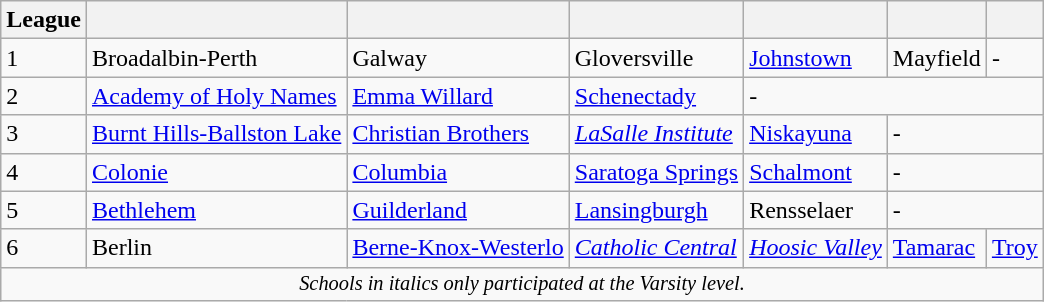<table class="wikitable">
<tr>
<th>League</th>
<th></th>
<th></th>
<th></th>
<th></th>
<th></th>
<th></th>
</tr>
<tr>
<td>1</td>
<td>Broadalbin-Perth</td>
<td>Galway</td>
<td>Gloversville</td>
<td><a href='#'>Johnstown</a></td>
<td>Mayfield</td>
<td>-</td>
</tr>
<tr>
<td>2</td>
<td><a href='#'>Academy of Holy Names</a></td>
<td><a href='#'>Emma Willard</a></td>
<td><a href='#'>Schenectady</a></td>
<td colspan="3">-</td>
</tr>
<tr>
<td>3</td>
<td><a href='#'>Burnt Hills-Ballston Lake</a></td>
<td><a href='#'>Christian Brothers</a></td>
<td><a href='#'><em>LaSalle Institute</em></a></td>
<td><a href='#'>Niskayuna</a></td>
<td colspan="2">-</td>
</tr>
<tr>
<td>4</td>
<td><a href='#'>Colonie</a></td>
<td><a href='#'>Columbia</a></td>
<td><a href='#'>Saratoga Springs</a></td>
<td><a href='#'>Schalmont</a></td>
<td colspan="2">-</td>
</tr>
<tr>
<td>5</td>
<td><a href='#'>Bethlehem</a></td>
<td><a href='#'>Guilderland</a></td>
<td><a href='#'>Lansingburgh</a></td>
<td>Rensselaer</td>
<td colspan="2">-</td>
</tr>
<tr>
<td>6</td>
<td>Berlin</td>
<td><a href='#'>Berne-Knox-Westerlo</a></td>
<td><em><a href='#'>Catholic Central</a></em></td>
<td><a href='#'><em>Hoosic Valley</em></a></td>
<td><a href='#'>Tamarac</a></td>
<td><a href='#'>Troy</a></td>
</tr>
<tr>
<td colspan="7" style="text-align:center; font-size:85%;"><em>Schools in italics only participated at the Varsity level.</em></td>
</tr>
</table>
